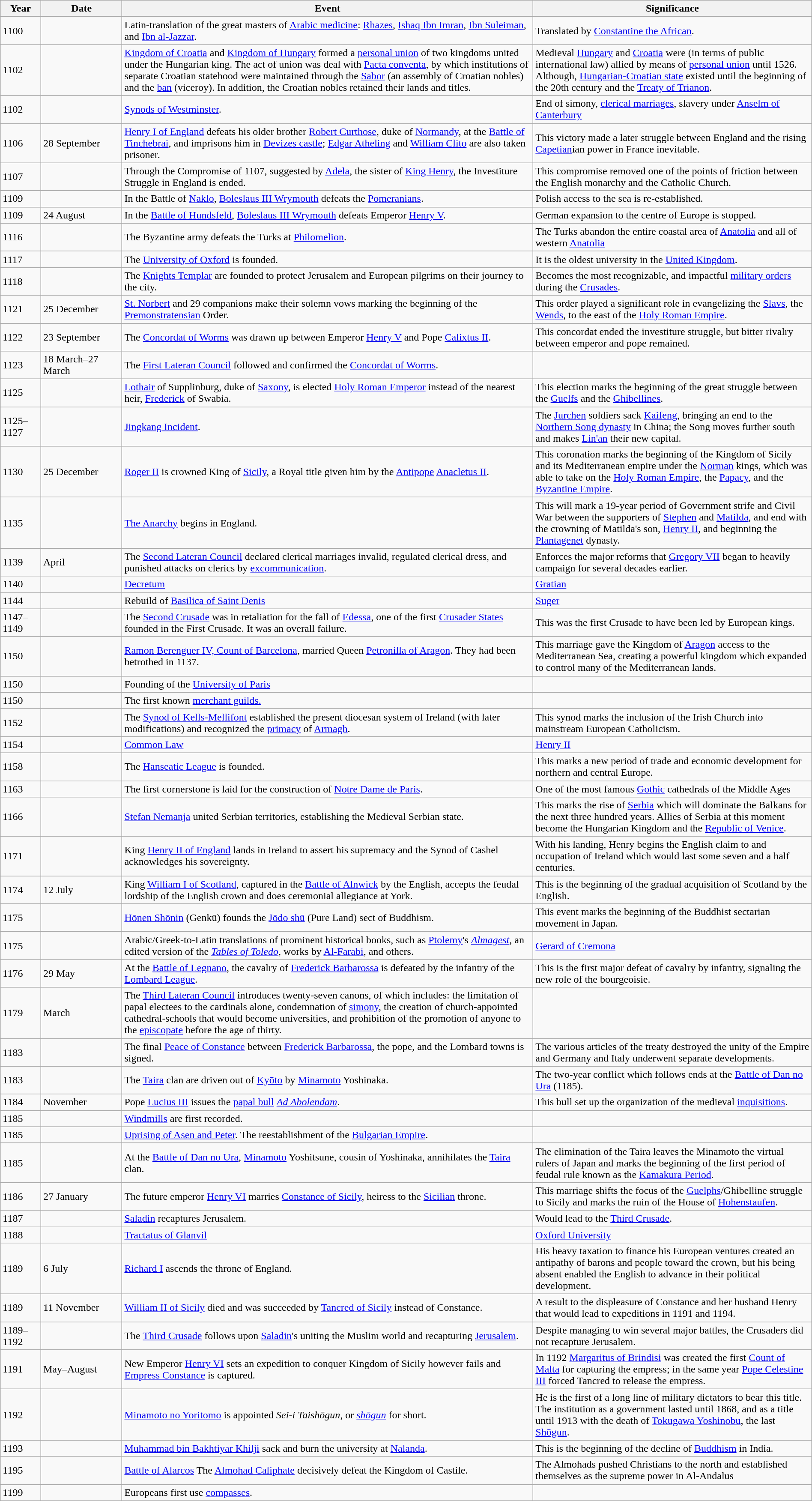<table class="wikitable" style="width:100%;">
<tr>
<th style="width:5%">Year</th>
<th style="width:10%">Date</th>
<th>Event</th>
<th>Significance</th>
</tr>
<tr>
<td>1100</td>
<td></td>
<td>Latin-translation of the great masters of <a href='#'>Arabic medicine</a>: <a href='#'>Rhazes</a>, <a href='#'>Ishaq Ibn Imran</a>, <a href='#'>Ibn Suleiman</a>, and <a href='#'>Ibn al-Jazzar</a>.</td>
<td>Translated by <a href='#'>Constantine the African</a>.</td>
</tr>
<tr>
<td>1102</td>
<td></td>
<td><a href='#'>Kingdom of Croatia</a> and <a href='#'>Kingdom of Hungary</a> formed a <a href='#'>personal union</a> of two kingdoms united under the Hungarian king. The act of union was deal with <a href='#'>Pacta conventa</a>, by which institutions of separate Croatian statehood were maintained through the <a href='#'>Sabor</a> (an assembly of Croatian nobles) and the <a href='#'>ban</a> (viceroy). In addition, the Croatian nobles retained their lands and titles.</td>
<td>Medieval <a href='#'>Hungary</a> and <a href='#'>Croatia</a> were (in terms of public international law) allied by means of <a href='#'>personal union</a> until 1526. Although, <a href='#'>Hungarian-Croatian state</a> existed until the beginning of the 20th century and the <a href='#'>Treaty of Trianon</a>.</td>
</tr>
<tr>
<td>1102</td>
<td></td>
<td><a href='#'>Synods of Westminster</a>.</td>
<td>End of simony, <a href='#'>clerical marriages</a>, slavery under <a href='#'>Anselm of Canterbury</a></td>
</tr>
<tr>
<td>1106</td>
<td>28 September</td>
<td><a href='#'>Henry I of England</a> defeats his older brother <a href='#'>Robert Curthose</a>, duke of <a href='#'>Normandy</a>, at the <a href='#'>Battle of Tinchebrai</a>, and imprisons him in <a href='#'>Devizes castle</a>; <a href='#'>Edgar Atheling</a> and <a href='#'>William Clito</a> are also taken prisoner.</td>
<td>This victory made a later struggle between England and the rising <a href='#'>Capetian</a>ian power in France inevitable.</td>
</tr>
<tr>
<td>1107</td>
<td></td>
<td>Through the Compromise of 1107, suggested by <a href='#'>Adela</a>, the sister of <a href='#'>King Henry</a>, the Investiture Struggle in England is ended.</td>
<td>This compromise removed one of the points of friction between the English monarchy and the Catholic Church.</td>
</tr>
<tr>
<td>1109</td>
<td></td>
<td>In the Battle of <a href='#'>Naklo</a>, <a href='#'>Boleslaus III Wrymouth</a> defeats the <a href='#'>Pomeranians</a>.</td>
<td>Polish access to the sea is re-established.</td>
</tr>
<tr>
<td>1109</td>
<td>24 August</td>
<td>In the <a href='#'>Battle of Hundsfeld</a>, <a href='#'>Boleslaus III Wrymouth</a> defeats Emperor <a href='#'>Henry V</a>.</td>
<td>German expansion to the centre of Europe is stopped.</td>
</tr>
<tr>
<td>1116</td>
<td></td>
<td>The Byzantine army defeats the Turks at <a href='#'>Philomelion</a>.</td>
<td>The Turks abandon the entire coastal area of <a href='#'>Anatolia</a> and all of western <a href='#'>Anatolia</a></td>
</tr>
<tr>
<td>1117</td>
<td></td>
<td>The <a href='#'>University of Oxford</a> is founded.</td>
<td>It is the oldest university in the <a href='#'>United Kingdom</a>.</td>
</tr>
<tr>
<td>1118</td>
<td></td>
<td>The <a href='#'>Knights Templar</a> are founded to protect Jerusalem and European pilgrims on their journey to the city.</td>
<td>Becomes the most recognizable, and impactful <a href='#'>military orders</a> during the <a href='#'>Crusades</a>.</td>
</tr>
<tr>
<td>1121</td>
<td>25 December</td>
<td><a href='#'>St. Norbert</a> and 29 companions make their solemn vows marking the beginning of the <a href='#'>Premonstratensian</a> Order.</td>
<td>This order played a significant role in evangelizing the <a href='#'>Slavs</a>, the <a href='#'>Wends</a>, to the east of the <a href='#'>Holy Roman Empire</a>.</td>
</tr>
<tr>
<td>1122</td>
<td>23 September</td>
<td>The <a href='#'>Concordat of Worms</a> was drawn up between Emperor <a href='#'>Henry V</a> and Pope <a href='#'>Calixtus II</a>.</td>
<td>This concordat ended the investiture struggle, but bitter rivalry between emperor and pope remained.</td>
</tr>
<tr>
<td>1123</td>
<td>18 March–27 March</td>
<td>The <a href='#'>First Lateran Council</a> followed and confirmed the <a href='#'>Concordat of Worms</a>.</td>
<td></td>
</tr>
<tr>
<td>1125</td>
<td></td>
<td><a href='#'>Lothair</a> of Supplinburg, duke of <a href='#'>Saxony</a>, is elected <a href='#'>Holy Roman Emperor</a> instead of the nearest heir, <a href='#'>Frederick</a> of Swabia.</td>
<td>This election marks the beginning of the great struggle between the <a href='#'>Guelfs</a> and the <a href='#'>Ghibellines</a>.</td>
</tr>
<tr>
<td>1125–1127</td>
<td></td>
<td><a href='#'>Jingkang Incident</a>.</td>
<td>The <a href='#'>Jurchen</a> soldiers sack <a href='#'>Kaifeng</a>, bringing an end to the <a href='#'>Northern Song dynasty</a> in China; the Song moves further south and makes <a href='#'>Lin'an</a> their new capital.</td>
</tr>
<tr>
<td>1130</td>
<td>25 December</td>
<td><a href='#'>Roger II</a> is crowned King of <a href='#'>Sicily</a>, a Royal title given him by the <a href='#'>Antipope</a> <a href='#'>Anacletus II</a>.</td>
<td>This coronation marks the beginning of the Kingdom of Sicily and its Mediterranean empire under the <a href='#'>Norman</a> kings, which was able to take on the <a href='#'>Holy Roman Empire</a>, the <a href='#'>Papacy</a>, and the <a href='#'>Byzantine Empire</a>.</td>
</tr>
<tr>
<td>1135</td>
<td></td>
<td><a href='#'>The Anarchy</a> begins in England.</td>
<td>This will mark a 19-year period of Government strife and Civil War between the supporters of <a href='#'>Stephen</a> and <a href='#'>Matilda</a>, and end with the crowning of Matilda's son, <a href='#'>Henry II</a>, and beginning the <a href='#'>Plantagenet</a> dynasty.</td>
</tr>
<tr>
<td>1139</td>
<td>April</td>
<td>The <a href='#'>Second Lateran Council</a> declared clerical marriages invalid, regulated clerical dress, and punished attacks on clerics by <a href='#'>excommunication</a>.</td>
<td>Enforces the major reforms that <a href='#'>Gregory VII</a> began to heavily campaign for several decades earlier.</td>
</tr>
<tr>
<td>1140</td>
<td></td>
<td><a href='#'>Decretum</a></td>
<td><a href='#'>Gratian</a></td>
</tr>
<tr>
<td>1144</td>
<td></td>
<td>Rebuild of <a href='#'>Basilica of Saint Denis</a></td>
<td><a href='#'>Suger</a></td>
</tr>
<tr>
<td>1147–1149</td>
<td></td>
<td>The <a href='#'>Second Crusade</a> was in retaliation for the fall of <a href='#'>Edessa</a>, one of the first <a href='#'>Crusader States</a> founded in the First Crusade. It was an overall failure.</td>
<td>This was the first Crusade to have been led by European kings.</td>
</tr>
<tr>
<td>1150</td>
<td></td>
<td><a href='#'>Ramon Berenguer IV, Count of Barcelona</a>, married Queen <a href='#'>Petronilla of Aragon</a>. They had been betrothed in 1137.</td>
<td>This marriage gave the Kingdom of <a href='#'>Aragon</a> access to the Mediterranean Sea, creating a powerful kingdom which expanded to control many of the Mediterranean lands.</td>
</tr>
<tr>
<td>1150</td>
<td></td>
<td>Founding of the <a href='#'>University of Paris</a></td>
<td></td>
</tr>
<tr>
<td>1150</td>
<td></td>
<td>The first known <a href='#'>merchant guilds.</a></td>
<td></td>
</tr>
<tr>
<td>1152</td>
<td></td>
<td>The <a href='#'>Synod of Kells-Mellifont</a> established the present diocesan system of Ireland (with later modifications) and recognized the <a href='#'>primacy</a> of <a href='#'>Armagh</a>.</td>
<td>This synod marks the inclusion of the Irish Church into mainstream European Catholicism.</td>
</tr>
<tr>
<td>1154</td>
<td></td>
<td><a href='#'>Common Law</a></td>
<td><a href='#'>Henry II</a></td>
</tr>
<tr>
<td>1158</td>
<td></td>
<td>The <a href='#'>Hanseatic League</a> is founded.</td>
<td>This marks a new period of trade and economic development for northern and central Europe.</td>
</tr>
<tr>
<td>1163</td>
<td></td>
<td>The first cornerstone is laid for the construction of <a href='#'>Notre Dame de Paris</a>.</td>
<td>One of the most famous <a href='#'>Gothic</a> cathedrals of the Middle Ages</td>
</tr>
<tr>
<td>1166</td>
<td></td>
<td><a href='#'>Stefan Nemanja</a> united Serbian territories, establishing the Medieval Serbian state.</td>
<td>This marks the rise of <a href='#'>Serbia</a> which will dominate the Balkans for the next three hundred years. Allies of Serbia at this moment become the Hungarian Kingdom and the <a href='#'>Republic of Venice</a>.</td>
</tr>
<tr>
<td>1171</td>
<td></td>
<td>King <a href='#'>Henry II of England</a> lands in Ireland to assert his supremacy and the Synod of Cashel acknowledges his sovereignty.</td>
<td>With his landing, Henry begins the English claim to and occupation of Ireland which would last some seven and a half centuries.</td>
</tr>
<tr>
<td>1174</td>
<td>12 July</td>
<td>King <a href='#'>William I of Scotland</a>, captured in the <a href='#'>Battle of Alnwick</a> by the English, accepts the feudal lordship of the English crown and does ceremonial allegiance at York.</td>
<td>This is the beginning of the gradual acquisition of Scotland by the English.</td>
</tr>
<tr>
<td>1175</td>
<td></td>
<td><a href='#'>Hōnen Shōnin</a> (Genkū) founds the <a href='#'>Jōdo shū</a> (Pure Land) sect of Buddhism.</td>
<td>This event marks the beginning of the Buddhist sectarian movement in Japan.</td>
</tr>
<tr>
<td>1175</td>
<td></td>
<td>Arabic/Greek-to-Latin translations of prominent historical books, such as <a href='#'>Ptolemy</a>'s <em><a href='#'>Almagest</a></em>, an edited version of the <em><a href='#'>Tables of Toledo</a></em>, works by <a href='#'>Al-Farabi</a>, and others.</td>
<td><a href='#'>Gerard of Cremona</a></td>
</tr>
<tr>
<td>1176</td>
<td>29 May</td>
<td>At the <a href='#'>Battle of Legnano</a>, the cavalry of <a href='#'>Frederick Barbarossa</a> is defeated by the infantry of the <a href='#'>Lombard League</a>.</td>
<td>This is the first major defeat of cavalry by infantry, signaling the new role of the bourgeoisie.</td>
</tr>
<tr>
<td>1179</td>
<td>March</td>
<td>The <a href='#'>Third Lateran Council</a> introduces twenty-seven canons, of which includes: the limitation of papal electees to the cardinals alone, condemnation of <a href='#'>simony</a>, the creation of church-appointed cathedral-schools that would become universities, and prohibition of the promotion of anyone to the <a href='#'>episcopate</a> before the age of thirty.</td>
<td></td>
</tr>
<tr>
<td>1183</td>
<td></td>
<td>The final <a href='#'>Peace of Constance</a> between <a href='#'>Frederick Barbarossa</a>, the pope, and the Lombard towns is signed.</td>
<td>The various articles of the treaty destroyed the unity of the Empire and Germany and Italy underwent separate developments.</td>
</tr>
<tr>
<td>1183</td>
<td></td>
<td>The <a href='#'>Taira</a> clan are driven out of <a href='#'>Kyōto</a> by <a href='#'>Minamoto</a> Yoshinaka.</td>
<td>The two-year conflict which follows ends at the <a href='#'>Battle of Dan no Ura</a> (1185).</td>
</tr>
<tr>
<td>1184</td>
<td>November</td>
<td>Pope <a href='#'>Lucius III</a> issues the <a href='#'>papal bull</a> <em><a href='#'>Ad Abolendam</a></em>.</td>
<td>This bull set up the organization of the medieval <a href='#'>inquisitions</a>.</td>
</tr>
<tr>
<td>1185</td>
<td></td>
<td><a href='#'>Windmills</a> are first recorded.</td>
<td></td>
</tr>
<tr>
<td>1185</td>
<td></td>
<td><a href='#'>Uprising of Asen and Peter</a>. The reestablishment of the <a href='#'>Bulgarian Empire</a>.</td>
<td></td>
</tr>
<tr>
<td>1185</td>
<td></td>
<td>At the <a href='#'>Battle of Dan no Ura</a>, <a href='#'>Minamoto</a> Yoshitsune, cousin of Yoshinaka, annihilates the <a href='#'>Taira</a> clan.</td>
<td>The elimination of the Taira leaves the Minamoto the virtual rulers of Japan and marks the beginning of the first period of feudal rule known as the <a href='#'>Kamakura Period</a>.</td>
</tr>
<tr>
<td>1186</td>
<td>27 January</td>
<td>The future emperor <a href='#'>Henry VI</a> marries <a href='#'>Constance of Sicily</a>, heiress to the <a href='#'>Sicilian</a> throne.</td>
<td>This marriage shifts the focus of the <a href='#'>Guelphs</a>/Ghibelline struggle to Sicily and marks the ruin of the House of <a href='#'>Hohenstaufen</a>.</td>
</tr>
<tr>
<td>1187</td>
<td></td>
<td><a href='#'>Saladin</a> recaptures Jerusalem.</td>
<td>Would lead to the <a href='#'>Third Crusade</a>.</td>
</tr>
<tr>
<td>1188</td>
<td></td>
<td><a href='#'>Tractatus of Glanvil</a></td>
<td><a href='#'>Oxford University</a></td>
</tr>
<tr>
<td>1189</td>
<td>6 July</td>
<td><a href='#'>Richard I</a> ascends the throne of England.</td>
<td>His heavy taxation to finance his European ventures created an antipathy of barons and people toward the crown, but his being absent enabled the English to advance in their political development.</td>
</tr>
<tr>
<td>1189</td>
<td>11 November</td>
<td><a href='#'>William II of Sicily</a> died and was succeeded by <a href='#'>Tancred of Sicily</a> instead of Constance.</td>
<td>A result to the displeasure of Constance and her husband Henry that would lead to expeditions in 1191 and 1194.</td>
</tr>
<tr>
<td>1189–1192</td>
<td></td>
<td>The <a href='#'>Third Crusade</a> follows upon <a href='#'>Saladin</a>'s uniting the Muslim world and recapturing <a href='#'>Jerusalem</a>.</td>
<td>Despite managing to win several major battles, the Crusaders did not recapture Jerusalem.</td>
</tr>
<tr>
<td>1191</td>
<td>May–August</td>
<td>New Emperor <a href='#'>Henry VI</a> sets an expedition to conquer Kingdom of Sicily however fails and <a href='#'>Empress Constance</a> is captured.</td>
<td>In 1192 <a href='#'>Margaritus of Brindisi</a> was created the first <a href='#'>Count of Malta</a> for capturing the empress; in the same year <a href='#'>Pope Celestine III</a> forced Tancred to release the empress.</td>
</tr>
<tr>
<td>1192</td>
<td></td>
<td><a href='#'>Minamoto no Yoritomo</a> is appointed <em>Sei-i Taishōgun</em>, or <em><a href='#'>shōgun</a></em> for short.</td>
<td>He is the first of a long line of military dictators to bear this title. The institution as a government lasted until 1868, and as a title until 1913 with the death of <a href='#'>Tokugawa Yoshinobu</a>, the last <a href='#'>Shōgun</a>.</td>
</tr>
<tr>
<td>1193</td>
<td></td>
<td><a href='#'>Muhammad bin Bakhtiyar Khilji</a> sack and burn the university at <a href='#'>Nalanda</a>.</td>
<td>This is the beginning of the decline of <a href='#'>Buddhism</a> in India.</td>
</tr>
<tr>
<td>1195</td>
<td></td>
<td><a href='#'>Battle of Alarcos</a> The <a href='#'>Almohad Caliphate</a> decisively defeat the Kingdom of Castile.</td>
<td>The Almohads pushed Christians to the north and established themselves as the supreme power in Al-Andalus</td>
</tr>
<tr>
<td>1199</td>
<td></td>
<td>Europeans first use <a href='#'>compasses</a>.</td>
<td></td>
</tr>
</table>
